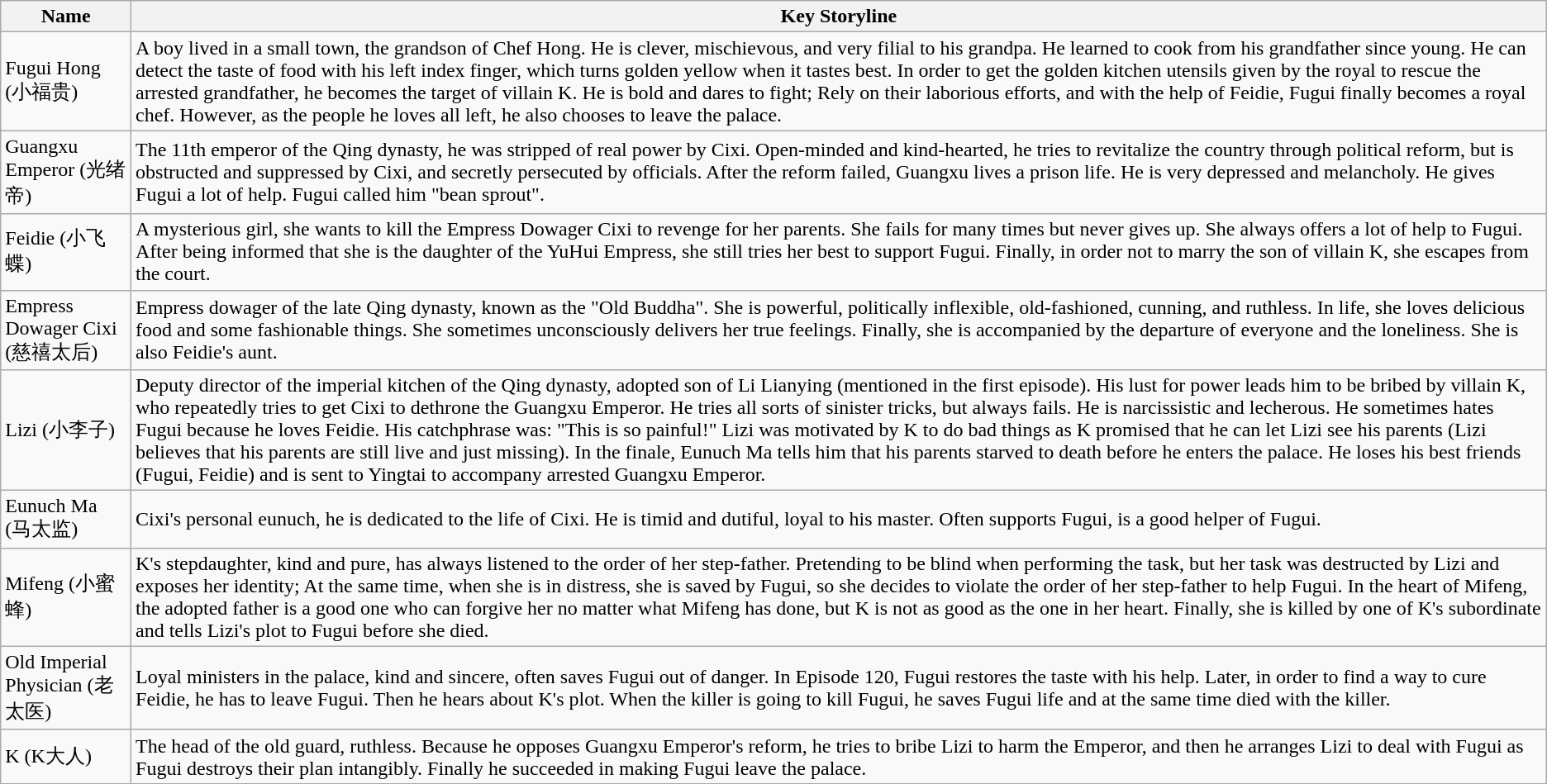<table class="wikitable">
<tr>
<th>Name</th>
<th>Key Storyline</th>
</tr>
<tr>
<td>Fugui Hong (小福贵)</td>
<td>A boy lived in a small town, the grandson of Chef Hong. He is clever, mischievous, and very filial to his grandpa. He learned to cook from his grandfather since young. He can detect the taste of food with his left index finger, which turns golden yellow when it tastes best. In order to get the golden kitchen utensils given by the royal to rescue the arrested grandfather, he becomes the target of villain K. He is bold and dares to fight; Rely on their laborious efforts, and with the help of Feidie, Fugui finally becomes a royal chef. However, as the people he loves all left, he also chooses to leave the palace.</td>
</tr>
<tr>
<td>Guangxu Emperor (光绪帝)</td>
<td>The 11th emperor of the Qing dynasty, he was stripped of real power by Cixi. Open-minded and kind-hearted, he tries to revitalize the country through political reform, but is obstructed and suppressed by Cixi, and secretly persecuted by officials. After the reform failed, Guangxu lives a prison life. He is very depressed and melancholy. He gives Fugui a lot of help. Fugui called him "bean sprout".</td>
</tr>
<tr>
<td>Feidie (小飞蝶)</td>
<td>A mysterious girl, she wants to kill the Empress Dowager Cixi to revenge for her parents. She fails for many times but never gives up. She always offers a lot of help to Fugui. After being informed that she is the daughter of the YuHui Empress, she still tries her best to support Fugui. Finally, in order not to marry the son of villain K, she escapes from the court.</td>
</tr>
<tr>
<td>Empress Dowager Cixi  (慈禧太后)</td>
<td>Empress dowager of the late Qing dynasty, known as the "Old Buddha". She is powerful, politically inflexible, old-fashioned, cunning, and ruthless. In life, she loves delicious food and some fashionable things. She sometimes unconsciously delivers her true feelings. Finally, she is accompanied by the departure of everyone and the loneliness. She is also Feidie's aunt.</td>
</tr>
<tr>
<td>Lizi  (小李子)</td>
<td>Deputy director of the imperial kitchen of the Qing dynasty, adopted son of Li Lianying (mentioned in the first episode). His lust for power leads him to be bribed by villain K, who repeatedly tries to get Cixi to dethrone the Guangxu Emperor. He tries all sorts of sinister tricks, but always fails. He is narcissistic and lecherous. He sometimes hates Fugui because he loves Feidie. His catchphrase was: "This is so painful!" Lizi was motivated by K to do bad things as K promised that he can let Lizi see his parents (Lizi believes that his parents are still live and just missing). In the finale, Eunuch Ma tells him that his parents starved to death before he enters the palace. He loses his best friends (Fugui, Feidie) and is sent to Yingtai to accompany arrested Guangxu Emperor.</td>
</tr>
<tr>
<td>Eunuch Ma (马太监)</td>
<td>Cixi's personal eunuch,  he is dedicated to the life of Cixi. He is timid and dutiful, loyal to his master. Often supports Fugui, is a good helper of Fugui.</td>
</tr>
<tr>
<td>Mifeng  (小蜜蜂)</td>
<td>K's stepdaughter, kind and pure, has always listened to the order of her step-father. Pretending to be blind when performing the task, but her task was destructed by Lizi and exposes her identity; At the same time, when she is in distress, she is saved by Fugui, so she decides to violate the order of her step-father to help Fugui. In the heart of Mifeng, the adopted father is a good one who can forgive her no matter what Mifeng has done, but K is not as good as the one in her heart. Finally, she is killed by one of K's subordinate and tells Lizi's plot to Fugui before she died.</td>
</tr>
<tr>
<td>Old Imperial Physician  (老太医)</td>
<td>Loyal ministers in the palace, kind and sincere, often saves Fugui out of danger. In Episode 120, Fugui restores the taste with his help. Later, in order to find a way to cure Feidie, he has to leave Fugui. Then he hears about K's plot. When the killer is going to kill Fugui, he saves Fugui life and at the same time died with the killer.</td>
</tr>
<tr>
<td>K (K大人)</td>
<td>The head of the old guard, ruthless. Because he opposes Guangxu Emperor's reform, he tries to bribe Lizi to harm the Emperor, and then he arranges Lizi to deal with Fugui as Fugui destroys their plan intangibly. Finally he succeeded in making Fugui leave the palace.</td>
</tr>
</table>
